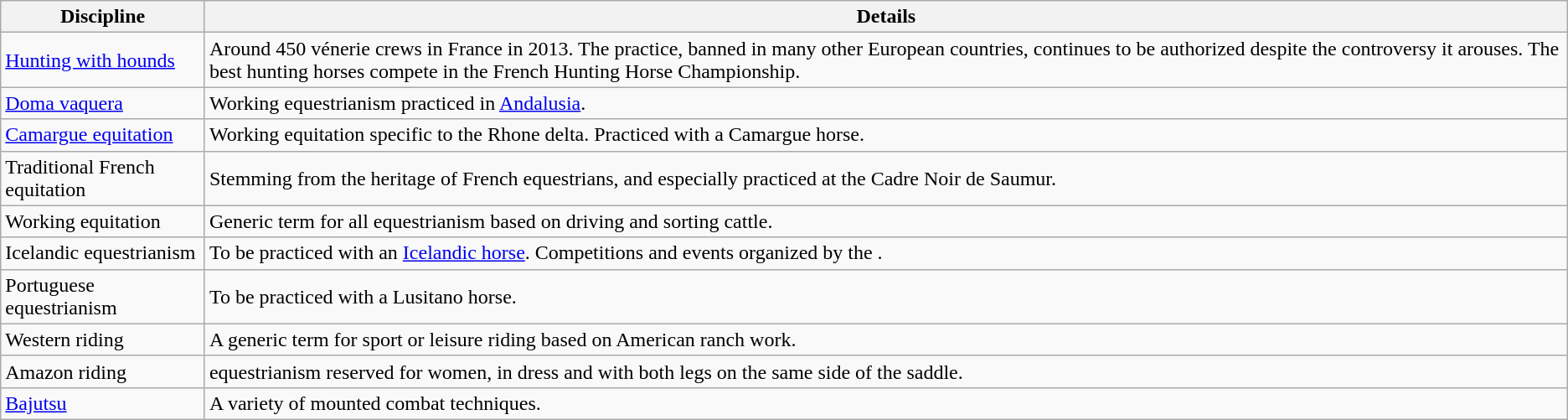<table class="wikitable">
<tr>
<th>Discipline</th>
<th>Details</th>
</tr>
<tr>
<td><a href='#'>Hunting with hounds</a></td>
<td>Around 450 vénerie crews in France in 2013. The practice, banned in many other European countries, continues to be authorized despite the controversy it arouses. The best hunting horses compete in the French Hunting Horse Championship.</td>
</tr>
<tr>
<td><a href='#'>Doma vaquera</a></td>
<td>Working equestrianism practiced in <a href='#'>Andalusia</a>.</td>
</tr>
<tr>
<td><a href='#'>Camargue equitation</a></td>
<td>Working equitation specific to the Rhone delta. Practiced with a Camargue horse.</td>
</tr>
<tr>
<td>Traditional French equitation</td>
<td>Stemming from the heritage of French equestrians, and especially practiced at the Cadre Noir de Saumur.</td>
</tr>
<tr>
<td>Working equitation</td>
<td>Generic term for all equestrianism based on driving and sorting cattle.</td>
</tr>
<tr>
<td>Icelandic equestrianism</td>
<td>To be practiced with an <a href='#'>Icelandic horse</a>. Competitions and events organized by the .</td>
</tr>
<tr>
<td>Portuguese equestrianism</td>
<td>To be practiced with a Lusitano horse.</td>
</tr>
<tr>
<td>Western riding</td>
<td>A generic term for sport or leisure riding based on American ranch work.</td>
</tr>
<tr>
<td>Amazon riding</td>
<td>equestrianism reserved for women, in dress and with both legs on the same side of the saddle.</td>
</tr>
<tr>
<td><a href='#'>Bajutsu</a></td>
<td>A variety of mounted combat techniques.</td>
</tr>
</table>
